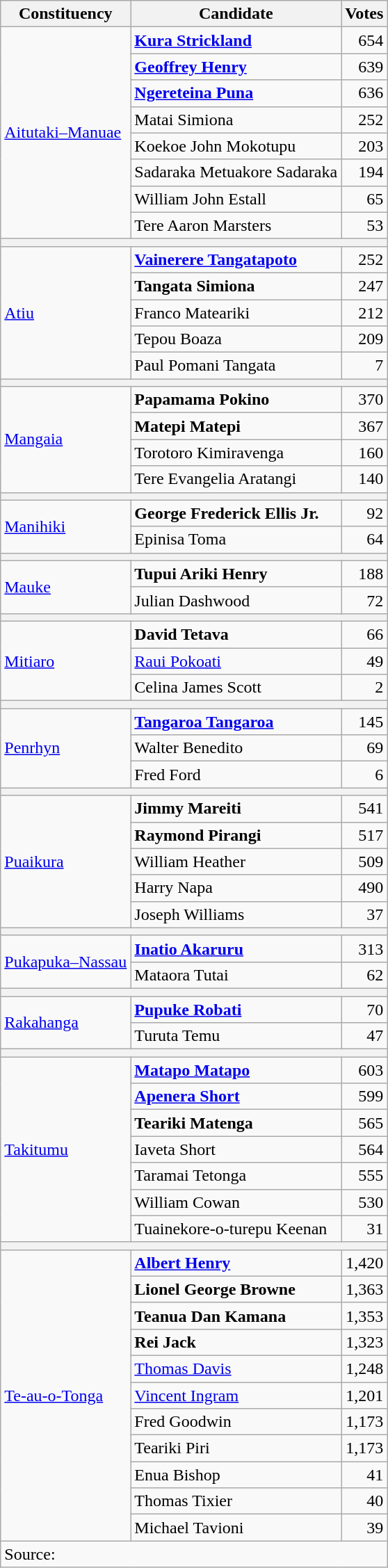<table class="wikitable" style=text-align:right>
<tr>
<th>Constituency</th>
<th>Candidate</th>
<th>Votes</th>
</tr>
<tr>
<td align=left rowspan=8><a href='#'>Aitutaki–Manuae</a></td>
<td align=left><strong><a href='#'>Kura Strickland</a></strong></td>
<td>654</td>
</tr>
<tr>
<td align=left><strong><a href='#'>Geoffrey Henry</a></strong></td>
<td>639</td>
</tr>
<tr>
<td align=left><strong><a href='#'>Ngereteina Puna</a></strong></td>
<td>636</td>
</tr>
<tr>
<td align=left>Matai Simiona</td>
<td>252</td>
</tr>
<tr>
<td align=left>Koekoe John Mokotupu</td>
<td>203</td>
</tr>
<tr>
<td align=left>Sadaraka Metuakore Sadaraka</td>
<td>194</td>
</tr>
<tr>
<td align=left>William John Estall</td>
<td>65</td>
</tr>
<tr>
<td align=left>Tere Aaron Marsters</td>
<td>53</td>
</tr>
<tr>
<th colspan=3></th>
</tr>
<tr>
<td align=left rowspan=5><a href='#'>Atiu</a></td>
<td align=left><strong><a href='#'>Vainerere Tangatapoto</a></strong></td>
<td>252</td>
</tr>
<tr>
<td align=left><strong>Tangata Simiona</strong></td>
<td>247</td>
</tr>
<tr>
<td align=left>Franco Mateariki</td>
<td>212</td>
</tr>
<tr>
<td align=left>Tepou Boaza</td>
<td>209</td>
</tr>
<tr>
<td align=left>Paul Pomani Tangata</td>
<td>7</td>
</tr>
<tr>
<th colspan=3></th>
</tr>
<tr>
<td align=left rowspan=4><a href='#'>Mangaia</a></td>
<td align=left><strong>Papamama Pokino</strong></td>
<td>370</td>
</tr>
<tr>
<td align=left><strong>Matepi Matepi</strong></td>
<td>367</td>
</tr>
<tr>
<td align=left>Torotoro Kimiravenga</td>
<td>160</td>
</tr>
<tr>
<td align=left>Tere Evangelia Aratangi</td>
<td>140</td>
</tr>
<tr>
<th colspan=3></th>
</tr>
<tr>
<td align=left rowspan=2><a href='#'>Manihiki</a></td>
<td align=left><strong>George Frederick Ellis Jr.</strong></td>
<td>92</td>
</tr>
<tr>
<td align=left>Epinisa Toma</td>
<td>64</td>
</tr>
<tr>
<th colspan=3></th>
</tr>
<tr>
<td align=left rowspan=2><a href='#'>Mauke</a></td>
<td align=left><strong>Tupui Ariki Henry</strong></td>
<td>188</td>
</tr>
<tr>
<td align=left>Julian Dashwood</td>
<td>72</td>
</tr>
<tr>
<th colspan=3></th>
</tr>
<tr>
<td align=left rowspan=3><a href='#'>Mitiaro</a></td>
<td align=left><strong>David Tetava</strong></td>
<td>66</td>
</tr>
<tr>
<td align=left><a href='#'>Raui Pokoati</a></td>
<td>49</td>
</tr>
<tr>
<td align=left>Celina James Scott</td>
<td>2</td>
</tr>
<tr>
<th colspan=3></th>
</tr>
<tr>
<td align=left rowspan=3><a href='#'>Penrhyn</a></td>
<td align=left><strong><a href='#'>Tangaroa Tangaroa</a></strong></td>
<td>145</td>
</tr>
<tr>
<td align=left>Walter Benedito</td>
<td>69</td>
</tr>
<tr>
<td align=left>Fred Ford</td>
<td>6</td>
</tr>
<tr>
<th colspan=3></th>
</tr>
<tr>
<td align=left rowspan=5><a href='#'>Puaikura</a></td>
<td align=left><strong>Jimmy Mareiti</strong></td>
<td>541</td>
</tr>
<tr>
<td align=left><strong>Raymond Pirangi</strong></td>
<td>517</td>
</tr>
<tr>
<td align=left>William Heather</td>
<td>509</td>
</tr>
<tr>
<td align=left>Harry Napa</td>
<td>490</td>
</tr>
<tr>
<td align=left>Joseph Williams</td>
<td>37</td>
</tr>
<tr>
<th colspan=3></th>
</tr>
<tr>
<td align=left rowspan=2><a href='#'>Pukapuka–Nassau</a></td>
<td align=left><strong><a href='#'>Inatio Akaruru</a></strong></td>
<td>313</td>
</tr>
<tr>
<td align=left>Mataora Tutai</td>
<td>62</td>
</tr>
<tr>
<th colspan=3></th>
</tr>
<tr>
<td align=left rowspan=2><a href='#'>Rakahanga</a></td>
<td align=left><strong><a href='#'>Pupuke Robati</a></strong></td>
<td>70</td>
</tr>
<tr>
<td align=left>Turuta Temu</td>
<td>47</td>
</tr>
<tr>
<th colspan=3></th>
</tr>
<tr>
<td align=left rowspan=7><a href='#'>Takitumu</a></td>
<td align=left><strong><a href='#'>Matapo Matapo</a></strong></td>
<td>603</td>
</tr>
<tr>
<td align=left><strong><a href='#'>Apenera Short</a></strong></td>
<td>599</td>
</tr>
<tr>
<td align=left><strong>Teariki Matenga</strong></td>
<td>565</td>
</tr>
<tr>
<td align=left>Iaveta Short</td>
<td>564</td>
</tr>
<tr>
<td align=left>Taramai Tetonga</td>
<td>555</td>
</tr>
<tr>
<td align=left>William Cowan</td>
<td>530</td>
</tr>
<tr>
<td align=left>Tuainekore-o-turepu Keenan</td>
<td>31</td>
</tr>
<tr>
<th colspan=3></th>
</tr>
<tr>
<td align=left rowspan=11><a href='#'>Te-au-o-Tonga</a></td>
<td align=left><strong><a href='#'>Albert Henry</a></strong></td>
<td>1,420</td>
</tr>
<tr>
<td align=left><strong>Lionel George Browne</strong></td>
<td>1,363</td>
</tr>
<tr>
<td align=left><strong>Teanua Dan Kamana</strong></td>
<td>1,353</td>
</tr>
<tr>
<td align=left><strong>Rei Jack</strong></td>
<td>1,323</td>
</tr>
<tr>
<td align=left><a href='#'>Thomas Davis</a></td>
<td>1,248</td>
</tr>
<tr>
<td align=left><a href='#'>Vincent Ingram</a></td>
<td>1,201</td>
</tr>
<tr>
<td align=left>Fred Goodwin</td>
<td>1,173</td>
</tr>
<tr>
<td align=left>Teariki Piri</td>
<td>1,173</td>
</tr>
<tr>
<td align=left>Enua Bishop</td>
<td>41</td>
</tr>
<tr>
<td align=left>Thomas Tixier</td>
<td>40</td>
</tr>
<tr>
<td align=left>Michael Tavioni</td>
<td>39</td>
</tr>
<tr>
<td align=left colspan=5>Source:</td>
</tr>
</table>
